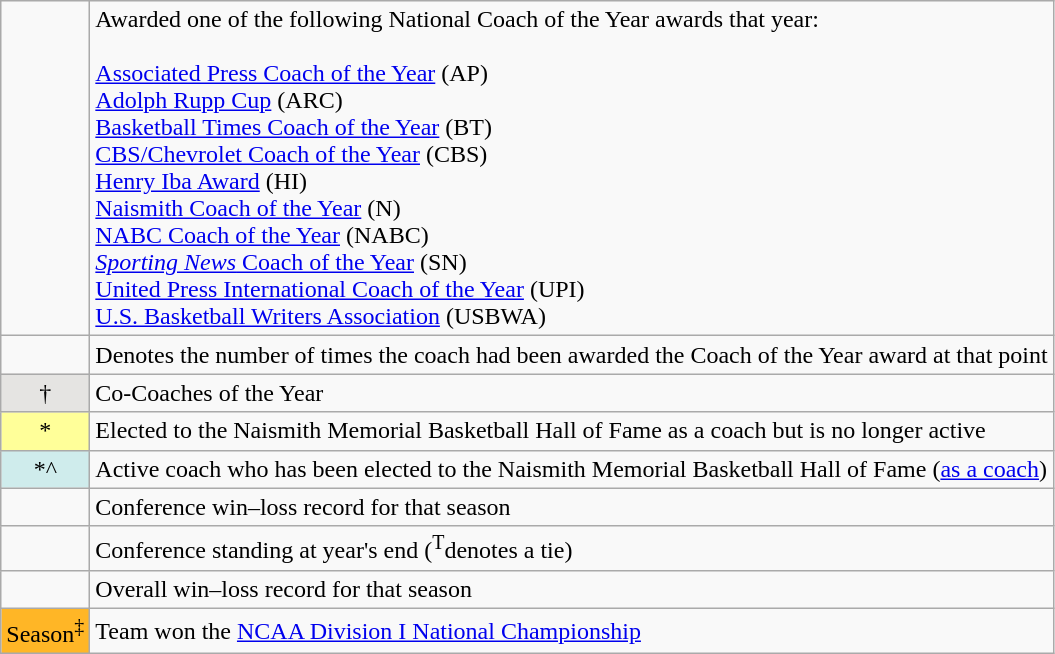<table class="wikitable">
<tr>
<td></td>
<td>Awarded one of the following National Coach of the Year awards that year:<br><br><a href='#'>Associated Press Coach of the Year</a> (AP)<br>
<a href='#'>Adolph Rupp Cup</a> (ARC)<br>
<a href='#'>Basketball Times Coach of the Year</a> (BT)<br>
<a href='#'>CBS/Chevrolet Coach of the Year</a> (CBS)<br>
<a href='#'>Henry Iba Award</a> (HI) <br>
<a href='#'>Naismith Coach of the Year</a> (N)<br>
<a href='#'>NABC Coach of the Year</a> (NABC)<br>
<a href='#'><em>Sporting News</em> Coach of the Year</a> (SN)<br>
<a href='#'>United Press International Coach of the Year</a> (UPI)<br>
<a href='#'>U.S. Basketball Writers Association</a> (USBWA)</td>
</tr>
<tr>
<td></td>
<td>Denotes the number of times the coach had been awarded the Coach of the Year award at that point</td>
</tr>
<tr>
<td style="background-color:#E5E4E2; text-align:center;">†</td>
<td>Co-Coaches of the Year</td>
</tr>
<tr>
<td style="background-color:#FFFF99; width:3em; text-align:center;">*</td>
<td>Elected to the Naismith Memorial Basketball Hall of Fame as a coach but is no longer active</td>
</tr>
<tr>
<td style="background-color:#CFECEC; width:3em; text-align:center;">*^</td>
<td>Active coach who has been elected to the Naismith Memorial Basketball Hall of Fame (<a href='#'>as a coach</a>)</td>
</tr>
<tr>
<td></td>
<td>Conference win–loss record for that season</td>
</tr>
<tr>
<td></td>
<td>Conference standing at year's end (<sup>T</sup>denotes a tie)</td>
</tr>
<tr>
<td></td>
<td>Overall win–loss record for that season</td>
</tr>
<tr>
<td style="background-color:#ffb626; width:3em">Season<sup>‡</sup></td>
<td>Team won the <a href='#'>NCAA Division I National Championship</a></td>
</tr>
</table>
